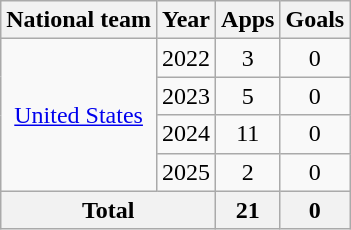<table class="wikitable" style="text-align:center">
<tr>
<th>National team</th>
<th>Year</th>
<th>Apps</th>
<th>Goals</th>
</tr>
<tr>
<td rowspan="4"><a href='#'>United States</a></td>
<td>2022</td>
<td>3</td>
<td>0</td>
</tr>
<tr>
<td>2023</td>
<td>5</td>
<td>0</td>
</tr>
<tr>
<td>2024</td>
<td>11</td>
<td>0</td>
</tr>
<tr>
<td>2025</td>
<td>2</td>
<td>0</td>
</tr>
<tr>
<th colspan="2">Total</th>
<th>21</th>
<th>0</th>
</tr>
</table>
